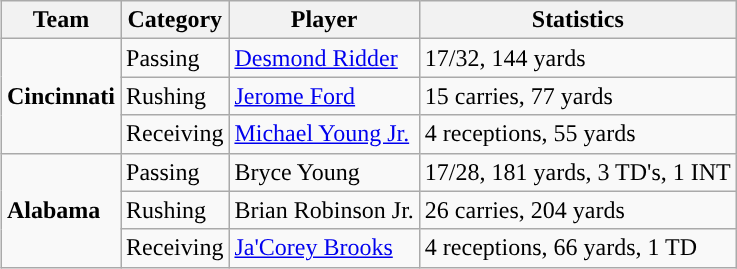<table class="wikitable" style="float: right;">
<tr>
<th>Team</th>
<th>Category</th>
<th>Player</th>
<th>Statistics</th>
</tr>
<tr>
<td rowspan=3><strong>Cincinnati</strong></td>
<td>Passing</td>
<td><a href='#'>Desmond Ridder</a></td>
<td>17/32, 144 yards</td>
</tr>
<tr>
<td>Rushing</td>
<td><a href='#'>Jerome Ford</a></td>
<td>15 carries, 77 yards</td>
</tr>
<tr>
<td>Receiving</td>
<td><a href='#'>Michael Young Jr.</a></td>
<td>4 receptions, 55 yards</td>
</tr>
<tr>
<td rowspan=3><strong>Alabama</strong></td>
<td>Passing</td>
<td>Bryce Young</td>
<td>17/28, 181 yards, 3 TD's, 1 INT</td>
</tr>
<tr>
<td>Rushing</td>
<td>Brian Robinson Jr.</td>
<td>26 carries, 204 yards</td>
</tr>
<tr>
<td>Receiving</td>
<td><a href='#'>Ja'Corey Brooks</a></td>
<td>4 receptions, 66 yards, 1 TD</td>
</tr>
</table>
